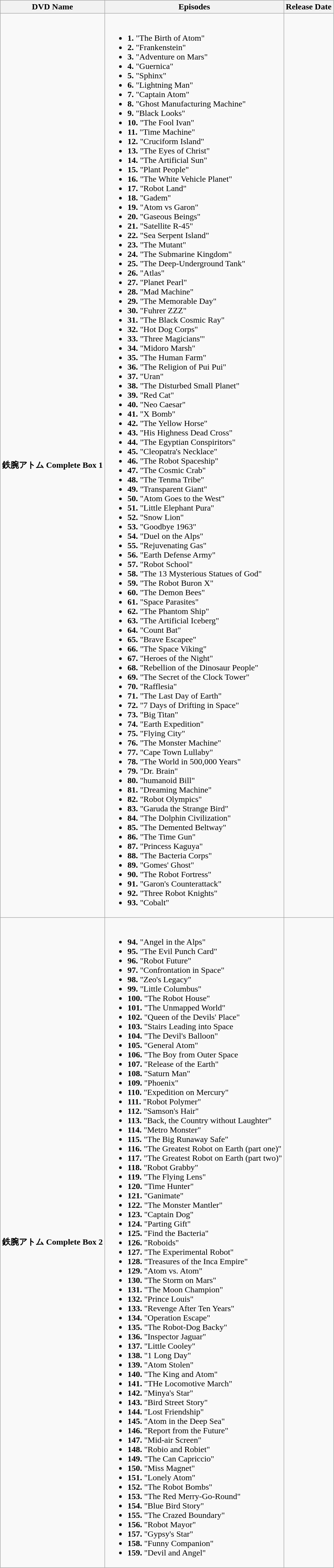<table class="wikitable">
<tr>
<th><strong>DVD Name</strong></th>
<th><strong>Episodes</strong></th>
<th><strong>Release Date</strong></th>
</tr>
<tr>
<td><strong>鉄腕アトム Complete Box 1</strong></td>
<td><br><ul><li><strong>1.</strong> "The Birth of Atom"</li><li><strong>2.</strong> "Frankenstein"</li><li><strong>3.</strong> "Adventure on Mars"</li><li><strong>4.</strong> "Guernica"</li><li><strong>5.</strong> "Sphinx"</li><li><strong>6.</strong> "Lightning Man"</li><li><strong>7.</strong> "Captain Atom"</li><li><strong>8.</strong> "Ghost Manufacturing Machine"</li><li><strong>9.</strong> "Black Looks"</li><li><strong>10.</strong> "The Fool Ivan"</li><li><strong>11.</strong> "Time Machine"</li><li><strong>12.</strong> "Cruciform Island"</li><li><strong>13.</strong> "The Eyes of Christ"</li><li><strong>14.</strong> "The Artificial Sun"</li><li><strong>15.</strong> "Plant People"</li><li><strong>16.</strong> "The White Vehicle Planet"</li><li><strong>17.</strong> "Robot Land"</li><li><strong>18.</strong> "Gadem"</li><li><strong>19.</strong> "Atom vs Garon"</li><li><strong>20.</strong> "Gaseous Beings"</li><li><strong>21.</strong> "Satellite R-45"</li><li><strong>22.</strong> "Sea Serpent Island"</li><li><strong>23.</strong> "The Mutant"</li><li><strong>24.</strong> "The Submarine Kingdom"</li><li><strong>25.</strong> "The Deep-Underground Tank"</li><li><strong>26.</strong> "Atlas"</li><li><strong>27.</strong> "Planet Pearl"</li><li><strong>28.</strong> "Mad Machine"</li><li><strong>29.</strong> "The Memorable Day"</li><li><strong>30.</strong> "Fuhrer ZZZ"</li><li><strong>31.</strong> "The Black Cosmic Ray"</li><li><strong>32.</strong> "Hot Dog Corps"</li><li><strong>33.</strong> "Three Magicians"'</li><li><strong>34.</strong> "Midoro Marsh"</li><li><strong>35.</strong> "The Human Farm"</li><li><strong>36.</strong> "The Religion of Pui Pui"</li><li><strong>37.</strong> "Uran"</li><li><strong>38.</strong> "The Disturbed Small Planet"</li><li><strong>39.</strong> "Red Cat"</li><li><strong>40.</strong> "Neo Caesar"</li><li><strong>41.</strong> "X Bomb"</li><li><strong>42.</strong> "The Yellow Horse"</li><li><strong>43.</strong> "His Highness Dead Cross"</li><li><strong>44.</strong> "The Egyptian Conspiritors"</li><li><strong>45.</strong> "Cleopatra's Necklace"</li><li><strong>46.</strong> "The Robot Spaceship"</li><li><strong>47.</strong> "The Cosmic Crab"</li><li><strong>48.</strong> "The Tenma Tribe"</li><li><strong>49.</strong> "Transparent Giant"</li><li><strong>50.</strong> "Atom Goes to the West"</li><li><strong>51.</strong> "Little Elephant Pura"</li><li><strong>52.</strong> "Snow Lion"</li><li><strong>53.</strong> "Goodbye 1963"</li><li><strong>54.</strong> "Duel on the Alps"</li><li><strong>55.</strong> "Rejuvenating Gas"</li><li><strong>56.</strong> "Earth Defense Army"</li><li><strong>57.</strong> "Robot School"</li><li><strong>58.</strong> "The 13 Mysterious Statues of God"</li><li><strong>59.</strong> "The Robot Buron X"</li><li><strong>60.</strong> "The Demon Bees"</li><li><strong>61.</strong> "Space Parasites"</li><li><strong>62.</strong> "The Phantom Ship"</li><li><strong>63.</strong> "The Artificial Iceberg"</li><li><strong>64.</strong> "Count Bat"</li><li><strong>65.</strong> "Brave Escapee"</li><li><strong>66.</strong> "The Space Viking"</li><li><strong>67.</strong> "Heroes of the Night"</li><li><strong>68.</strong> "Rebellion of the Dinosaur People"</li><li><strong>69.</strong> "The Secret of the Clock Tower"</li><li><strong>70.</strong> "Rafflesia"</li><li><strong>71.</strong> "The Last Day of Earth"</li><li><strong>72.</strong> "7 Days of Drifting in Space"</li><li><strong>73.</strong> "Big Titan"</li><li><strong>74.</strong> "Earth Expedition"</li><li><strong>75.</strong> "Flying City"</li><li><strong>76.</strong> "The Monster Machine"</li><li><strong>77.</strong> "Cape Town Lullaby"</li><li><strong>78.</strong> "The World in 500,000 Years"</li><li><strong>79.</strong> "Dr. Brain"</li><li><strong>80.</strong> "humanoid Bill"</li><li><strong>81.</strong> "Dreaming Machine"</li><li><strong>82.</strong> "Robot Olympics"</li><li><strong>83.</strong> "Garuda the Strange Bird"</li><li><strong>84.</strong> "The Dolphin Civilization"</li><li><strong>85.</strong> "The Demented Beltway"</li><li><strong>86.</strong> "The Time Gun"</li><li><strong>87.</strong> "Princess Kaguya"</li><li><strong>88.</strong> "The Bacteria Corps"</li><li><strong>89.</strong> "Gomes' Ghost"</li><li><strong>90.</strong> "The Robot Fortress"</li><li><strong>91.</strong> "Garon's Counterattack"</li><li><strong>92.</strong> "Three Robot Knights"</li><li><strong>93.</strong> "Cobalt"</li></ul></td>
<td></td>
</tr>
<tr>
<td><strong>鉄腕アトム Complete Box 2</strong></td>
<td><br><ul><li><strong>94.</strong> "Angel in the Alps"</li><li><strong>95.</strong> "The Evil Punch Card"</li><li><strong>96.</strong> "Robot Future"</li><li><strong>97.</strong> "Confrontation in Space"</li><li><strong>98.</strong> "Zeo's Legacy"</li><li><strong>99.</strong> "Little Columbus"</li><li><strong>100.</strong> "The Robot House"</li><li><strong>101.</strong> "The Unmapped World"</li><li><strong>102.</strong> "Queen of the Devils' Place"</li><li><strong>103.</strong> "Stairs Leading into Space</li><li><strong>104.</strong> "The Devil's Balloon"</li><li><strong>105.</strong> "General Atom"</li><li><strong>106.</strong> "The Boy from Outer Space</li><li><strong>107.</strong> "Release of the Earth"</li><li><strong>108.</strong> "Saturn Man"</li><li><strong>109.</strong> "Phoenix"</li><li><strong>110.</strong> "Expedition on Mercury"</li><li><strong>111.</strong> "Robot Polymer"</li><li><strong>112.</strong> "Samson's Hair"</li><li><strong>113.</strong> "Back, the Country without Laughter"</li><li><strong>114.</strong> "Metro Monster"</li><li><strong>115.</strong> "The Big Runaway Safe"</li><li><strong>116.</strong> "The Greatest Robot on Earth (part one)"</li><li><strong>117.</strong> "The Greatest Robot on Earth (part two)"</li><li><strong>118.</strong> "Robot Grabby"</li><li><strong>119.</strong> "The Flying Lens"</li><li><strong>120.</strong> "Time Hunter"</li><li><strong>121.</strong> "Ganimate"</li><li><strong>122.</strong> "The Monster Mantler"</li><li><strong>123.</strong> "Captain Dog"</li><li><strong>124.</strong> "Parting Gift"</li><li><strong>125.</strong> "Find the Bacteria"</li><li><strong>126.</strong> "Roboids"</li><li><strong>127.</strong> "The Experimental Robot"</li><li><strong>128.</strong> "Treasures of the Inca Empire"</li><li><strong>129.</strong> "Atom vs. Atom"</li><li><strong>130.</strong> "The Storm on Mars"</li><li><strong>131.</strong> "The Moon Champion"</li><li><strong>132.</strong> "Prince Louis"</li><li><strong>133.</strong> "Revenge After Ten Years"</li><li><strong>134.</strong> "Operation Escape"</li><li><strong>135.</strong> "The Robot-Dog Backy"</li><li><strong>136.</strong> "Inspector Jaguar"</li><li><strong>137.</strong> "Little Cooley"</li><li><strong>138.</strong> "1 Long Day"</li><li><strong>139.</strong> "Atom Stolen"</li><li><strong>140.</strong> "The King and Atom"</li><li><strong>141.</strong> "THe Locomotive March"</li><li><strong>142.</strong> "Minya's Star"</li><li><strong>143.</strong> "Bird Street Story"</li><li><strong>144.</strong> "Lost Friendship"</li><li><strong>145.</strong> "Atom in the Deep Sea"</li><li><strong>146.</strong> "Report from the Future"</li><li><strong>147.</strong> "Mid-air Screen"</li><li><strong>148.</strong> "Robio and Robiet"</li><li><strong>149.</strong> "The Can Capriccio"</li><li><strong>150.</strong> "Miss Magnet"</li><li><strong>151.</strong> "Lonely Atom"</li><li><strong>152.</strong> "The Robot Bombs"</li><li><strong>153.</strong> "The Red Merry-Go-Round"</li><li><strong>154.</strong> "Blue Bird Story"</li><li><strong>155.</strong> "The Crazed Boundary"</li><li><strong>156.</strong> "Robot Mayor"</li><li><strong>157.</strong> "Gypsy's Star"</li><li><strong>158.</strong> "Funny Companion"</li><li><strong>159.</strong> "Devil and Angel"</li></ul></td>
<td></td>
</tr>
</table>
